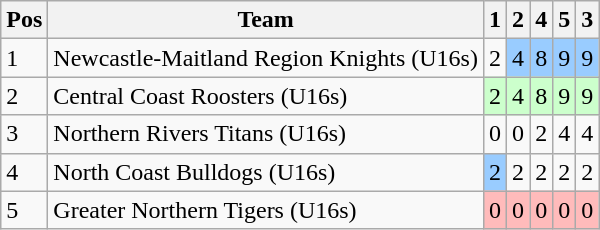<table class="wikitable">
<tr>
<th>Pos</th>
<th>Team</th>
<th>1</th>
<th>2</th>
<th>4</th>
<th>5</th>
<th>3</th>
</tr>
<tr>
<td>1</td>
<td> Newcastle-Maitland Region Knights (U16s)</td>
<td>2</td>
<td style="background:#99ccff;">4</td>
<td style="background:#99ccff;">8</td>
<td style="background:#99ccff;">9</td>
<td style="background:#99ccff;">9</td>
</tr>
<tr>
<td>2</td>
<td> Central Coast Roosters (U16s)</td>
<td style="background:#ccffcc;">2</td>
<td style="background:#ccffcc;">4</td>
<td style="background:#ccffcc;">8</td>
<td style="background:#ccffcc;">9</td>
<td style="background:#ccffcc;">9</td>
</tr>
<tr>
<td>3</td>
<td> Northern Rivers Titans (U16s)</td>
<td>0</td>
<td>0</td>
<td>2</td>
<td>4</td>
<td>4</td>
</tr>
<tr>
<td>4</td>
<td> North Coast Bulldogs (U16s)</td>
<td style="background:#99ccff;">2</td>
<td>2</td>
<td>2</td>
<td>2</td>
<td>2</td>
</tr>
<tr>
<td>5</td>
<td> Greater Northern Tigers (U16s)</td>
<td style="background:#ffbbbb;">0</td>
<td style="background:#ffbbbb;">0</td>
<td style="background:#ffbbbb;">0</td>
<td style="background:#ffbbbb;">0</td>
<td style="background:#ffbbbb;">0</td>
</tr>
</table>
